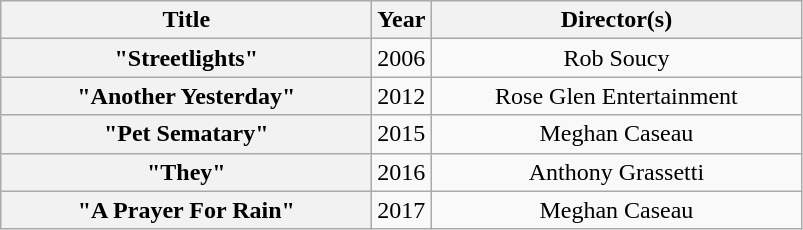<table class="wikitable plainrowheaders" style="text-align:center;">
<tr>
<th scope="col" style="width:15em;">Title</th>
<th scope="col">Year</th>
<th scope="col" style="width:15em;">Director(s)</th>
</tr>
<tr>
<th scope="row">"Streetlights"</th>
<td>2006</td>
<td>Rob Soucy</td>
</tr>
<tr>
<th scope="row">"Another Yesterday"</th>
<td>2012</td>
<td>Rose Glen Entertainment</td>
</tr>
<tr>
<th scope="row">"Pet Sematary"</th>
<td>2015</td>
<td>Meghan Caseau</td>
</tr>
<tr>
<th scope="row">"They"</th>
<td>2016</td>
<td>Anthony Grassetti</td>
</tr>
<tr>
<th scope="row">"A Prayer For Rain"</th>
<td>2017</td>
<td>Meghan Caseau</td>
</tr>
</table>
